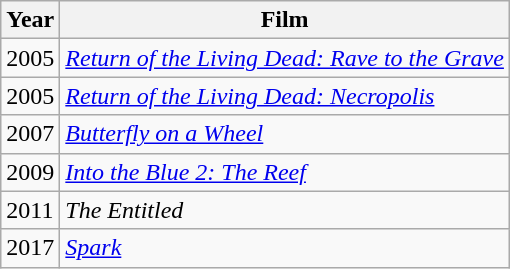<table class= "wikitable sortable">
<tr>
<th>Year</th>
<th>Film</th>
</tr>
<tr>
<td>2005</td>
<td><em><a href='#'>Return of the Living Dead: Rave to the Grave</a></em></td>
</tr>
<tr>
<td>2005</td>
<td><em><a href='#'>Return of the Living Dead: Necropolis</a></em></td>
</tr>
<tr>
<td>2007</td>
<td><em><a href='#'>Butterfly on a Wheel</a></em></td>
</tr>
<tr>
<td>2009</td>
<td><em><a href='#'>Into the Blue 2: The Reef</a></em></td>
</tr>
<tr>
<td>2011</td>
<td data-sort-value= "Entitled"><em>The Entitled</em></td>
</tr>
<tr>
<td>2017</td>
<td data-sort-value= "Spark"><em><a href='#'>Spark</a></em></td>
</tr>
</table>
